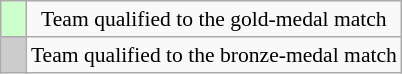<table class="wikitable" style="text-align: center; font-size:90% ">
<tr>
<td width=10px bgcolor=#ccffcc></td>
<td>Team qualified to the gold-medal match</td>
</tr>
<tr>
<td width=10px bgcolor=#cccccc></td>
<td>Team qualified to the bronze-medal match</td>
</tr>
</table>
